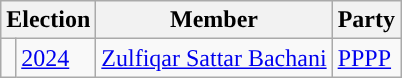<table class="wikitable">
<tr>
<th colspan="2">Election</th>
<th>Member</th>
<th>Party</th>
</tr>
<tr>
<td style="background-color: "></td>
<td><a href='#'>2024</a></td>
<td><a href='#'>Zulfiqar Sattar Bachani</a></td>
<td><a href='#'>PPPP</a></td>
</tr>
</table>
